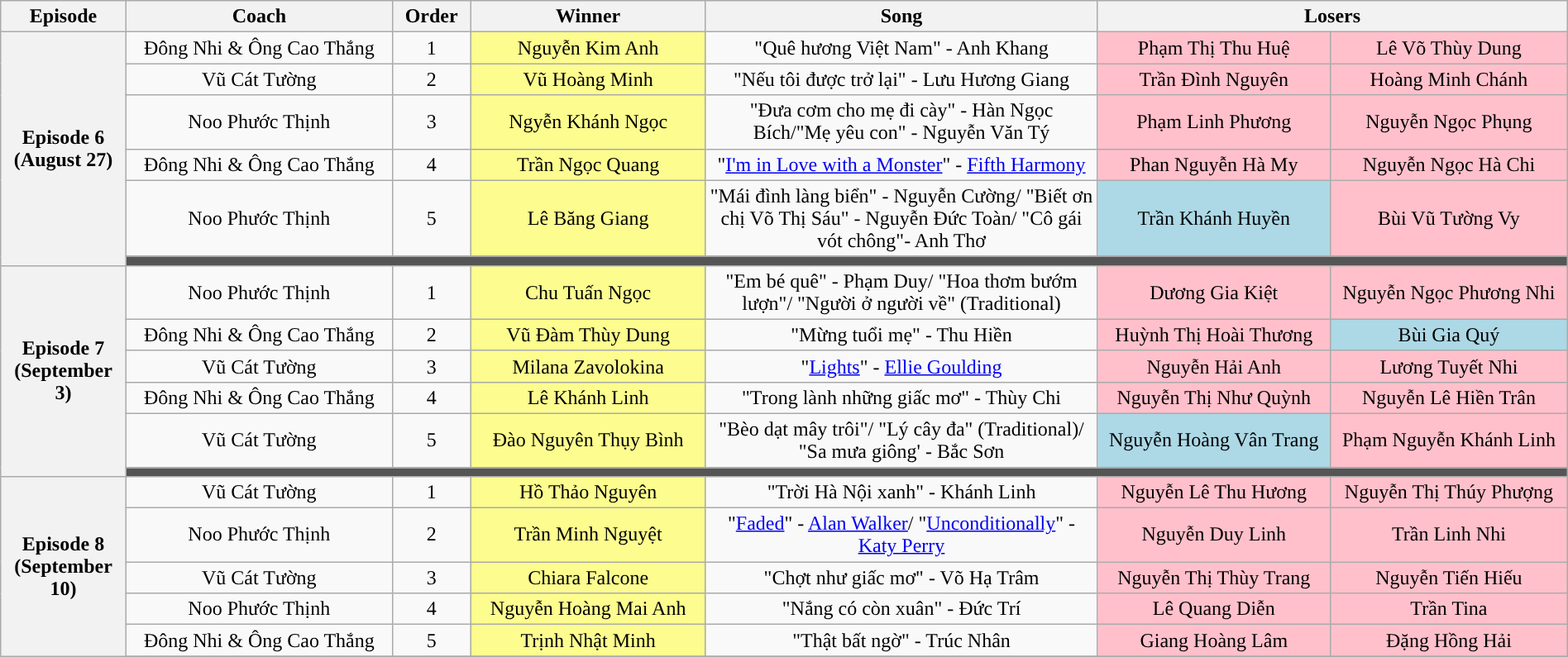<table class="wikitable" style="text-align:center; width:100%;">
<tr>
<th style="width:8%;">Episode</th>
<th style="width:17%;">Coach</th>
<th style="width:05%;">Order</th>
<th style="width:15%;">Winner</th>
<th style="width:25%;">Song</th>
<th style="width:30%;" colspan="2">Losers</th>
</tr>
<tr>
<th rowspan="6">Episode 6 (August 27)</th>
<td>Đông Nhi & Ông Cao Thắng</td>
<td>1</td>
<td style="background-color:#FDFC8F;">Nguyễn Kim Anh</td>
<td>"Quê hương Việt Nam" - Anh Khang</td>
<td style="background-color:pink;">Phạm Thị Thu Huệ</td>
<td style="background-color:pink;">Lê Võ Thùy Dung</td>
</tr>
<tr>
<td>Vũ Cát Tường</td>
<td>2</td>
<td style="background-color:#FDFC8F;">Vũ Hoàng Minh</td>
<td>"Nếu tôi được trở lại" - Lưu Hương Giang</td>
<td style="background-color:pink;">Trần Đình Nguyên</td>
<td style="background-color:pink;">Hoàng Minh Chánh</td>
</tr>
<tr>
<td>Noo Phước Thịnh</td>
<td>3</td>
<td style="background-color:#FDFC8F;">Ngyễn Khánh Ngọc</td>
<td>"Đưa cơm cho mẹ đi cày" - Hàn Ngọc Bích/"Mẹ yêu con" - Nguyễn Văn Tý</td>
<td style="background-color:pink;">Phạm Linh Phương</td>
<td style="background-color:pink;">Nguyễn Ngọc Phụng</td>
</tr>
<tr>
<td>Đông Nhi & Ông Cao Thắng</td>
<td>4</td>
<td style="background-color:#FDFC8F;">Trần Ngọc Quang</td>
<td>"<a href='#'>I'm in Love with a Monster</a>" - <a href='#'>Fifth Harmony</a></td>
<td style="background-color:pink;">Phan Nguyễn Hà My</td>
<td style="background-color:pink;">Nguyễn Ngọc Hà Chi</td>
</tr>
<tr>
<td>Noo Phước Thịnh</td>
<td>5</td>
<td style="background-color:#FDFC8F;">Lê Băng Giang</td>
<td>"Mái đình làng biển" - Nguyễn Cường/ "Biết ơn chị Võ Thị Sáu" - Nguyễn Đức Toàn/ "Cô gái vót chông"- Anh Thơ</td>
<td style="background-color:lightblue;">Trần Khánh Huyền</td>
<td style="background-color:pink;">Bùi Vũ Tường Vy</td>
</tr>
<tr>
<td colspan="7" style="background:#555;"></td>
</tr>
<tr>
<th rowspan="6">Episode 7 (September 3)</th>
<td>Noo Phước Thịnh</td>
<td>1</td>
<td style="background-color:#FDFC8F;">Chu Tuấn Ngọc</td>
<td>"Em bé quê" - Phạm Duy/ "Hoa thơm bướm lượn"/ "Người ở người về" (Traditional)</td>
<td style="background-color:pink;">Dương Gia Kiệt</td>
<td style="background-color:pink;">Nguyễn Ngọc Phương Nhi</td>
</tr>
<tr>
<td>Đông Nhi & Ông Cao Thắng</td>
<td>2</td>
<td style="background-color:#FDFC8F;">Vũ Đàm Thùy Dung</td>
<td>"Mừng tuổi mẹ" - Thu Hiền</td>
<td style="background-color:pink;">Huỳnh Thị Hoài Thương</td>
<td style="background-color:lightblue;">Bùi Gia Quý</td>
</tr>
<tr>
<td>Vũ Cát Tường</td>
<td>3</td>
<td style="background-color:#FDFC8F;">Milana Zavolokina</td>
<td>"<a href='#'>Lights</a>" - <a href='#'>Ellie Goulding</a></td>
<td style="background-color:pink;">Nguyễn Hải Anh</td>
<td style="background-color:pink;">Lương Tuyết Nhi</td>
</tr>
<tr>
<td>Đông Nhi & Ông Cao Thắng</td>
<td>4</td>
<td style="background-color:#FDFC8F;">Lê Khánh Linh</td>
<td>"Trong lành những giấc mơ" - Thùy Chi</td>
<td style="background-color:pink;">Nguyễn Thị Như Quỳnh</td>
<td style="background-color:pink;">Nguyễn Lê Hiền Trân</td>
</tr>
<tr>
<td>Vũ Cát Tường</td>
<td>5</td>
<td style="background-color:#FDFC8F;">Đào Nguyên Thụy Bình</td>
<td>"Bèo dạt mây trôi"/ "Lý cây đa" (Traditional)/ "Sa mưa giông' - Bắc Sơn</td>
<td style="background-color:lightblue;">Nguyễn Hoàng Vân Trang</td>
<td style="background-color:pink;">Phạm Nguyễn Khánh Linh</td>
</tr>
<tr>
<td colspan="7" style="background:#555;"></td>
</tr>
<tr>
<th rowspan="6">Episode 8 (September 10)</th>
<td>Vũ Cát Tường</td>
<td>1</td>
<td style="background-color:#FDFC8F;">Hồ Thảo Nguyên</td>
<td>"Trời Hà Nội xanh" - Khánh Linh</td>
<td style="background-color:pink;">Nguyễn Lê Thu Hương</td>
<td style="background-color:pink;">Nguyễn Thị Thúy Phượng</td>
</tr>
<tr>
<td>Noo Phước Thịnh</td>
<td>2</td>
<td style="background-color:#FDFC8F;">Trần Minh Nguyệt</td>
<td>"<a href='#'>Faded</a>" - <a href='#'>Alan Walker</a>/ "<a href='#'>Unconditionally</a>"  - <a href='#'>Katy Perry</a></td>
<td style="background-color:pink;">Nguyễn Duy Linh</td>
<td style="background-color:pink;">Trần Linh Nhi</td>
</tr>
<tr>
<td>Vũ Cát Tường</td>
<td>3</td>
<td style="background-color:#FDFC8F;">Chiara Falcone</td>
<td>"Chợt như giấc mơ" - Võ Hạ Trâm</td>
<td style="background-color:pink;">Nguyễn Thị Thùy Trang</td>
<td style="background-color:pink;">Nguyễn Tiến Hiếu</td>
</tr>
<tr>
<td>Noo Phước Thịnh</td>
<td>4</td>
<td style="background-color:#FDFC8F;">Nguyễn Hoàng Mai Anh</td>
<td>"Nắng có còn xuân" - Đức Trí</td>
<td style="background-color:pink;">Lê Quang Diễn</td>
<td style="background-color:pink;">Trần Tina</td>
</tr>
<tr>
<td>Đông Nhi & Ông Cao Thắng</td>
<td>5</td>
<td style="background-color:#FDFC8F;">Trịnh Nhật Minh</td>
<td>"Thật bất ngờ" - Trúc Nhân</td>
<td style="background-color:pink;">Giang Hoàng Lâm</td>
<td style="background-color:pink;">Đặng Hồng Hải</td>
</tr>
<tr>
</tr>
</table>
